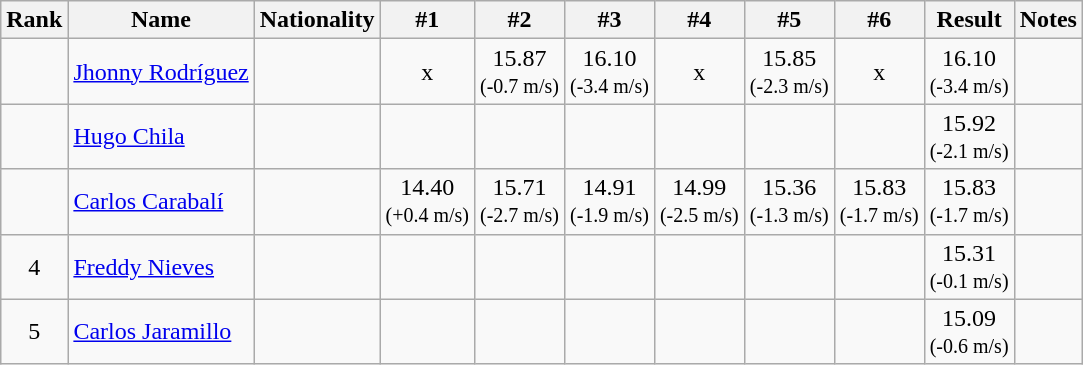<table class="wikitable sortable" style="text-align:center">
<tr>
<th>Rank</th>
<th>Name</th>
<th>Nationality</th>
<th>#1</th>
<th>#2</th>
<th>#3</th>
<th>#4</th>
<th>#5</th>
<th>#6</th>
<th>Result</th>
<th>Notes</th>
</tr>
<tr>
<td></td>
<td align=left><a href='#'>Jhonny Rodríguez</a></td>
<td align=left></td>
<td>x</td>
<td>15.87<br> <small>(-0.7 m/s)</small></td>
<td>16.10<br> <small>(-3.4 m/s)</small></td>
<td>x</td>
<td>15.85<br> <small>(-2.3 m/s)</small></td>
<td>x</td>
<td>16.10<br><small>(-3.4 m/s)</small></td>
<td></td>
</tr>
<tr>
<td></td>
<td align=left><a href='#'>Hugo Chila</a></td>
<td align=left></td>
<td></td>
<td></td>
<td></td>
<td></td>
<td></td>
<td></td>
<td>15.92<br><small>(-2.1 m/s)</small></td>
<td></td>
</tr>
<tr>
<td></td>
<td align=left><a href='#'>Carlos Carabalí</a></td>
<td align=left></td>
<td>14.40<br> <small>(+0.4 m/s)</small></td>
<td>15.71<br> <small>(-2.7 m/s)</small></td>
<td>14.91<br> <small>(-1.9 m/s)</small></td>
<td>14.99<br> <small>(-2.5 m/s)</small></td>
<td>15.36<br> <small>(-1.3 m/s)</small></td>
<td>15.83<br> <small>(-1.7 m/s)</small></td>
<td>15.83<br><small>(-1.7 m/s)</small></td>
<td></td>
</tr>
<tr>
<td>4</td>
<td align=left><a href='#'>Freddy Nieves</a></td>
<td align=left></td>
<td></td>
<td></td>
<td></td>
<td></td>
<td></td>
<td></td>
<td>15.31<br><small>(-0.1 m/s)</small></td>
<td></td>
</tr>
<tr>
<td>5</td>
<td align=left><a href='#'>Carlos Jaramillo</a></td>
<td align=left></td>
<td></td>
<td></td>
<td></td>
<td></td>
<td></td>
<td></td>
<td>15.09<br><small>(-0.6 m/s)</small></td>
<td></td>
</tr>
</table>
